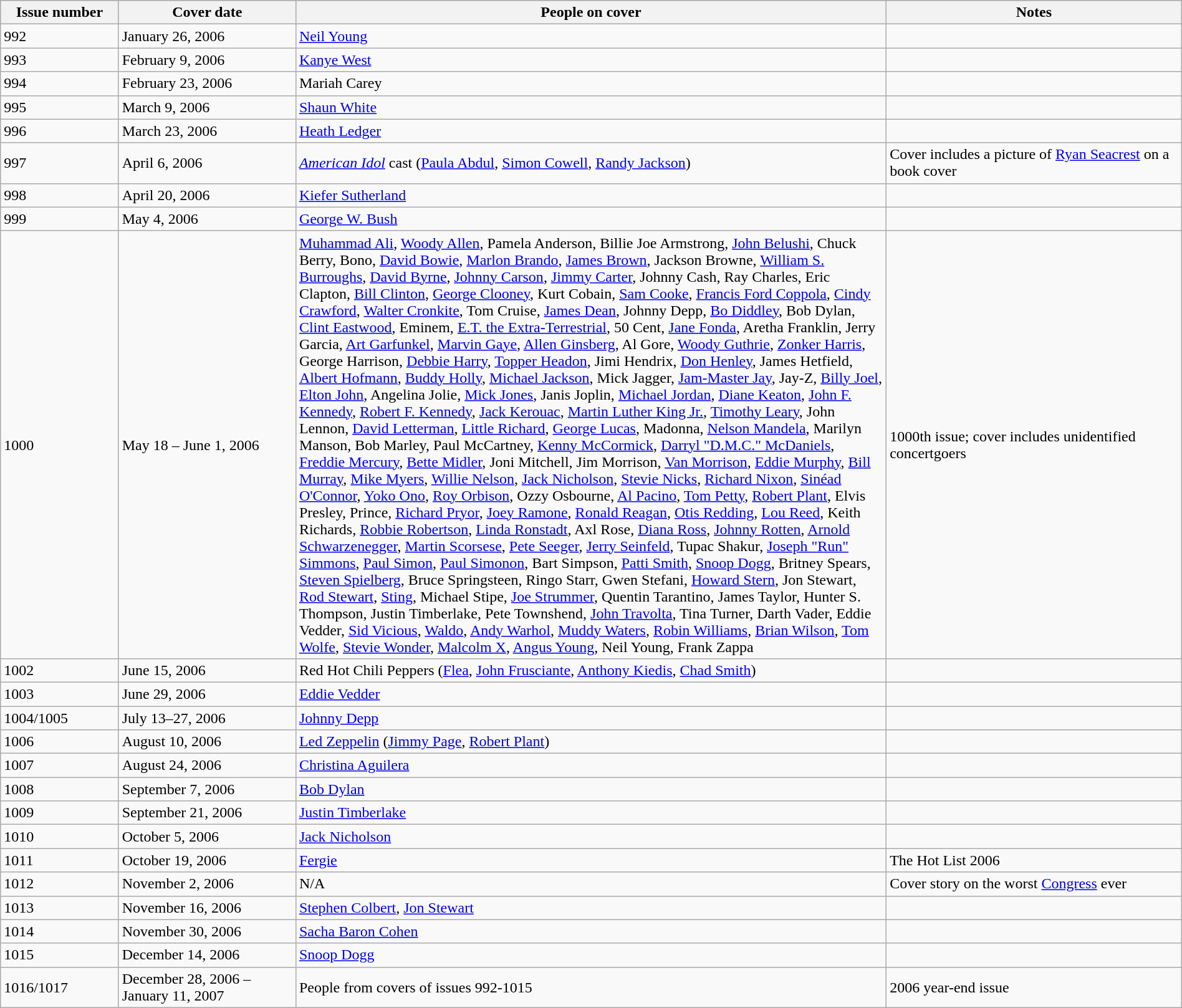<table class="wikitable sortable" style="margin:auto;width:100%;">
<tr style="background:#ccf;">
<th style="width:10%;">Issue number</th>
<th style="width:15%;">Cover date</th>
<th style="width:50%;">People on cover</th>
<th style="width:25%;">Notes</th>
</tr>
<tr>
<td>992</td>
<td>January 26, 2006</td>
<td><a href='#'>Neil Young</a></td>
<td></td>
</tr>
<tr>
<td>993</td>
<td>February 9, 2006</td>
<td><a href='#'>Kanye West</a></td>
<td></td>
</tr>
<tr>
<td>994</td>
<td>February 23, 2006</td>
<td>Mariah Carey</td>
<td></td>
</tr>
<tr>
<td>995</td>
<td>March 9, 2006</td>
<td><a href='#'>Shaun White</a></td>
<td></td>
</tr>
<tr>
<td>996</td>
<td>March 23, 2006</td>
<td><a href='#'>Heath Ledger</a></td>
<td></td>
</tr>
<tr>
<td>997</td>
<td>April 6, 2006</td>
<td><em><a href='#'>American Idol</a></em> cast (<a href='#'>Paula Abdul</a>, <a href='#'>Simon Cowell</a>, <a href='#'>Randy Jackson</a>)</td>
<td>Cover includes a picture of <a href='#'>Ryan Seacrest</a> on a book cover</td>
</tr>
<tr>
<td>998</td>
<td>April 20, 2006</td>
<td><a href='#'>Kiefer Sutherland</a></td>
<td></td>
</tr>
<tr>
<td>999</td>
<td>May 4, 2006</td>
<td><a href='#'>George W. Bush</a></td>
<td></td>
</tr>
<tr>
<td>1000</td>
<td>May 18 – June 1, 2006</td>
<td><a href='#'>Muhammad Ali</a>, <a href='#'>Woody Allen</a>, Pamela Anderson, Billie Joe Armstrong, <a href='#'>John Belushi</a>, Chuck Berry, Bono, <a href='#'>David Bowie</a>, <a href='#'>Marlon Brando</a>, <a href='#'>James Brown</a>, Jackson Browne, <a href='#'>William S. Burroughs</a>, <a href='#'>David Byrne</a>, <a href='#'>Johnny Carson</a>, <a href='#'>Jimmy Carter</a>, Johnny Cash, Ray Charles, Eric Clapton, <a href='#'>Bill Clinton</a>, <a href='#'>George Clooney</a>, Kurt Cobain, <a href='#'>Sam Cooke</a>, <a href='#'>Francis Ford Coppola</a>, <a href='#'>Cindy Crawford</a>, <a href='#'>Walter Cronkite</a>, Tom Cruise, <a href='#'>James Dean</a>, Johnny Depp, <a href='#'>Bo Diddley</a>, Bob Dylan, <a href='#'>Clint Eastwood</a>, Eminem, <a href='#'>E.T. the Extra-Terrestrial</a>, 50 Cent, <a href='#'>Jane Fonda</a>, Aretha Franklin, Jerry Garcia, <a href='#'>Art Garfunkel</a>, <a href='#'>Marvin Gaye</a>, <a href='#'>Allen Ginsberg</a>, Al Gore, <a href='#'>Woody Guthrie</a>, <a href='#'>Zonker Harris</a>, George Harrison, <a href='#'>Debbie Harry</a>, <a href='#'>Topper Headon</a>, Jimi Hendrix, <a href='#'>Don Henley</a>, James Hetfield, <a href='#'>Albert Hofmann</a>, <a href='#'>Buddy Holly</a>, <a href='#'>Michael Jackson</a>, Mick Jagger, <a href='#'>Jam-Master Jay</a>, Jay-Z, <a href='#'>Billy Joel</a>, <a href='#'>Elton John</a>, Angelina Jolie, <a href='#'>Mick Jones</a>, Janis Joplin, <a href='#'>Michael Jordan</a>, <a href='#'>Diane Keaton</a>, <a href='#'>John F. Kennedy</a>, <a href='#'>Robert F. Kennedy</a>, <a href='#'>Jack Kerouac</a>, <a href='#'>Martin Luther King Jr.</a>, <a href='#'>Timothy Leary</a>, John Lennon, <a href='#'>David Letterman</a>, <a href='#'>Little Richard</a>, <a href='#'>George Lucas</a>, Madonna, <a href='#'>Nelson Mandela</a>, Marilyn Manson, Bob Marley, Paul McCartney, <a href='#'>Kenny McCormick</a>, <a href='#'>Darryl "D.M.C." McDaniels</a>, <a href='#'>Freddie Mercury</a>, <a href='#'>Bette Midler</a>, Joni Mitchell, Jim Morrison, <a href='#'>Van Morrison</a>, <a href='#'>Eddie Murphy</a>, <a href='#'>Bill Murray</a>, <a href='#'>Mike Myers</a>, <a href='#'>Willie Nelson</a>, <a href='#'>Jack Nicholson</a>, <a href='#'>Stevie Nicks</a>, <a href='#'>Richard Nixon</a>, <a href='#'>Sinéad O'Connor</a>, <a href='#'>Yoko Ono</a>, <a href='#'>Roy Orbison</a>, Ozzy Osbourne, <a href='#'>Al Pacino</a>, <a href='#'>Tom Petty</a>, <a href='#'>Robert Plant</a>, Elvis Presley, Prince, <a href='#'>Richard Pryor</a>, <a href='#'>Joey Ramone</a>, <a href='#'>Ronald Reagan</a>, <a href='#'>Otis Redding</a>, <a href='#'>Lou Reed</a>, Keith Richards, <a href='#'>Robbie Robertson</a>, <a href='#'>Linda Ronstadt</a>, Axl Rose, <a href='#'>Diana Ross</a>, <a href='#'>Johnny Rotten</a>, <a href='#'>Arnold Schwarzenegger</a>, <a href='#'>Martin Scorsese</a>, <a href='#'>Pete Seeger</a>, <a href='#'>Jerry Seinfeld</a>, Tupac Shakur, <a href='#'>Joseph "Run" Simmons</a>, <a href='#'>Paul Simon</a>, <a href='#'>Paul Simonon</a>, Bart Simpson, <a href='#'>Patti Smith</a>, <a href='#'>Snoop Dogg</a>, Britney Spears, <a href='#'>Steven Spielberg</a>, Bruce Springsteen, Ringo Starr, Gwen Stefani, <a href='#'>Howard Stern</a>, Jon Stewart, <a href='#'>Rod Stewart</a>, <a href='#'>Sting</a>, Michael Stipe, <a href='#'>Joe Strummer</a>, Quentin Tarantino, James Taylor, Hunter S. Thompson, Justin Timberlake, Pete Townshend, <a href='#'>John Travolta</a>, Tina Turner, Darth Vader, Eddie Vedder, <a href='#'>Sid Vicious</a>, <a href='#'>Waldo</a>, <a href='#'>Andy Warhol</a>, <a href='#'>Muddy Waters</a>, <a href='#'>Robin Williams</a>, <a href='#'>Brian Wilson</a>, <a href='#'>Tom Wolfe</a>, <a href='#'>Stevie Wonder</a>, <a href='#'>Malcolm X</a>, <a href='#'>Angus Young</a>, Neil Young, Frank Zappa</td>
<td>1000th issue; cover includes unidentified concertgoers</td>
</tr>
<tr>
<td>1002</td>
<td>June 15, 2006</td>
<td>Red Hot Chili Peppers (<a href='#'>Flea</a>, <a href='#'>John Frusciante</a>, <a href='#'>Anthony Kiedis</a>, <a href='#'>Chad Smith</a>)</td>
<td></td>
</tr>
<tr>
<td>1003</td>
<td>June 29, 2006</td>
<td><a href='#'>Eddie Vedder</a></td>
<td></td>
</tr>
<tr>
<td>1004/1005</td>
<td>July 13–27, 2006</td>
<td><a href='#'>Johnny Depp</a></td>
<td></td>
</tr>
<tr>
<td>1006</td>
<td>August 10, 2006</td>
<td><a href='#'>Led Zeppelin</a> (<a href='#'>Jimmy Page</a>, <a href='#'>Robert Plant</a>)</td>
<td></td>
</tr>
<tr>
<td>1007</td>
<td>August 24, 2006</td>
<td><a href='#'>Christina Aguilera</a></td>
<td></td>
</tr>
<tr>
<td>1008</td>
<td>September 7, 2006</td>
<td><a href='#'>Bob Dylan</a></td>
<td></td>
</tr>
<tr>
<td>1009</td>
<td>September 21, 2006</td>
<td><a href='#'>Justin Timberlake</a></td>
<td></td>
</tr>
<tr>
<td>1010</td>
<td>October 5, 2006</td>
<td><a href='#'>Jack Nicholson</a></td>
<td></td>
</tr>
<tr>
<td>1011</td>
<td>October 19, 2006</td>
<td><a href='#'>Fergie</a></td>
<td>The Hot List 2006</td>
</tr>
<tr>
<td>1012</td>
<td>November 2, 2006</td>
<td>N/A</td>
<td>Cover story on the worst <a href='#'>Congress</a> ever</td>
</tr>
<tr>
<td>1013</td>
<td>November 16, 2006</td>
<td><a href='#'>Stephen Colbert</a>, <a href='#'>Jon Stewart</a></td>
<td></td>
</tr>
<tr>
<td>1014</td>
<td>November 30, 2006</td>
<td><a href='#'>Sacha Baron Cohen</a></td>
<td></td>
</tr>
<tr>
<td>1015</td>
<td>December 14, 2006</td>
<td><a href='#'>Snoop Dogg</a></td>
<td></td>
</tr>
<tr>
<td>1016/1017</td>
<td>December 28, 2006 – January 11, 2007</td>
<td>People from covers of issues 992-1015</td>
<td>2006 year-end issue</td>
</tr>
</table>
